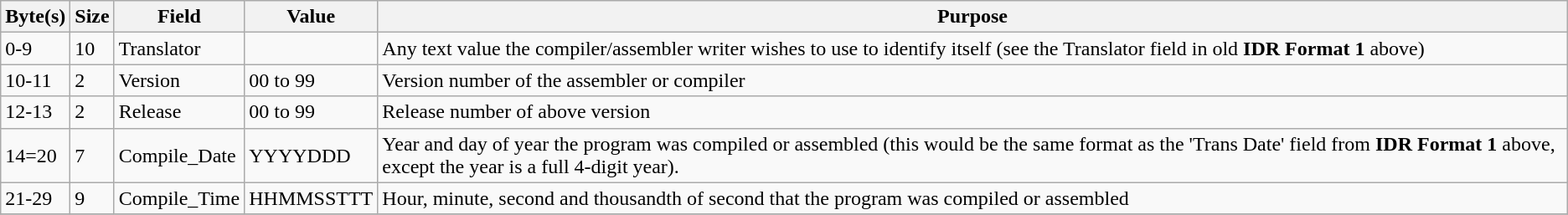<table class="wikitable" border="1">
<tr>
<th>Byte(s)</th>
<th>Size</th>
<th>Field</th>
<th>Value</th>
<th>Purpose</th>
</tr>
<tr>
<td>0-9</td>
<td>10</td>
<td>Translator</td>
<td></td>
<td>Any text value the compiler/assembler writer wishes to use to identify itself (see the Translator field in old <strong>IDR Format 1</strong> above)</td>
</tr>
<tr>
<td>10-11</td>
<td>2</td>
<td>Version</td>
<td>00 to 99</td>
<td>Version number of the assembler or compiler</td>
</tr>
<tr>
<td>12-13</td>
<td>2</td>
<td>Release</td>
<td>00 to 99</td>
<td>Release number of above version</td>
</tr>
<tr>
<td>14=20</td>
<td>7</td>
<td>Compile_Date</td>
<td>YYYYDDD</td>
<td>Year and day of year the program was compiled or assembled (this would be the same format as the 'Trans Date' field from <strong>IDR Format 1</strong> above, except the year is a full 4-digit year).</td>
</tr>
<tr>
<td>21-29</td>
<td>9</td>
<td>Compile_Time</td>
<td>HHMMSSTTT</td>
<td>Hour, minute, second and thousandth of second that the program was compiled or assembled</td>
</tr>
<tr>
</tr>
</table>
